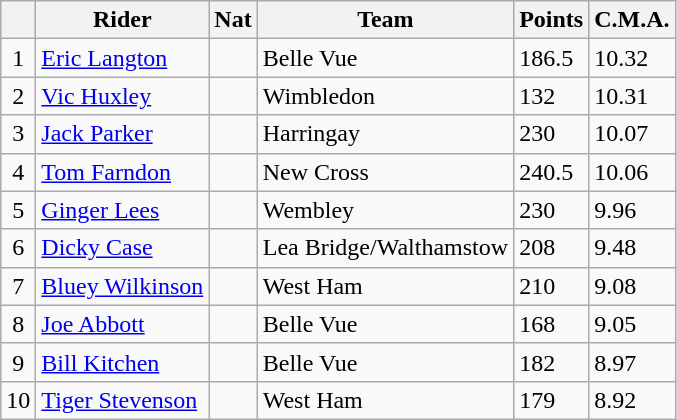<table class=wikitable>
<tr>
<th></th>
<th>Rider</th>
<th>Nat</th>
<th>Team</th>
<th>Points</th>
<th>C.M.A.</th>
</tr>
<tr>
<td align="center">1</td>
<td><a href='#'>Eric Langton</a></td>
<td></td>
<td>Belle Vue</td>
<td>186.5</td>
<td>10.32</td>
</tr>
<tr>
<td align="center">2</td>
<td><a href='#'>Vic Huxley</a></td>
<td></td>
<td>Wimbledon</td>
<td>132</td>
<td>10.31</td>
</tr>
<tr>
<td align="center">3</td>
<td><a href='#'>Jack Parker</a></td>
<td></td>
<td>Harringay</td>
<td>230</td>
<td>10.07</td>
</tr>
<tr>
<td align="center">4</td>
<td><a href='#'>Tom Farndon</a></td>
<td></td>
<td>New Cross</td>
<td>240.5</td>
<td>10.06</td>
</tr>
<tr>
<td align="center">5</td>
<td><a href='#'>Ginger Lees</a></td>
<td></td>
<td>Wembley</td>
<td>230</td>
<td>9.96</td>
</tr>
<tr>
<td align="center">6</td>
<td><a href='#'>Dicky Case</a></td>
<td></td>
<td>Lea Bridge/Walthamstow</td>
<td>208</td>
<td>9.48</td>
</tr>
<tr>
<td align="center">7</td>
<td><a href='#'>Bluey Wilkinson</a></td>
<td></td>
<td>West Ham</td>
<td>210</td>
<td>9.08</td>
</tr>
<tr>
<td align="center">8</td>
<td><a href='#'>Joe Abbott</a></td>
<td></td>
<td>Belle Vue</td>
<td>168</td>
<td>9.05</td>
</tr>
<tr>
<td align="center">9</td>
<td><a href='#'>Bill Kitchen</a></td>
<td></td>
<td>Belle Vue</td>
<td>182</td>
<td>8.97</td>
</tr>
<tr>
<td align="center">10</td>
<td><a href='#'>Tiger Stevenson</a></td>
<td></td>
<td>West Ham</td>
<td>179</td>
<td>8.92</td>
</tr>
</table>
